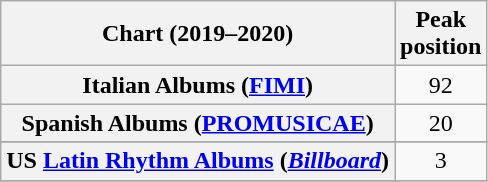<table class="wikitable sortable plainrowheaders" style="text-align:center">
<tr>
<th scope="col">Chart (2019–2020)</th>
<th scope="col">Peak<br>position</th>
</tr>
<tr>
<th scope="row">Italian Albums (<a href='#'>FIMI</a>)</th>
<td>92</td>
</tr>
<tr>
<th scope="row">Spanish Albums (<a href='#'>PROMUSICAE</a>)</th>
<td>20</td>
</tr>
<tr>
</tr>
<tr>
<th scope="row">US <a href='#'>Latin Rhythm Albums</a> (<a href='#'><em>Billboard</em></a>)</th>
<td>3</td>
</tr>
<tr>
</tr>
</table>
